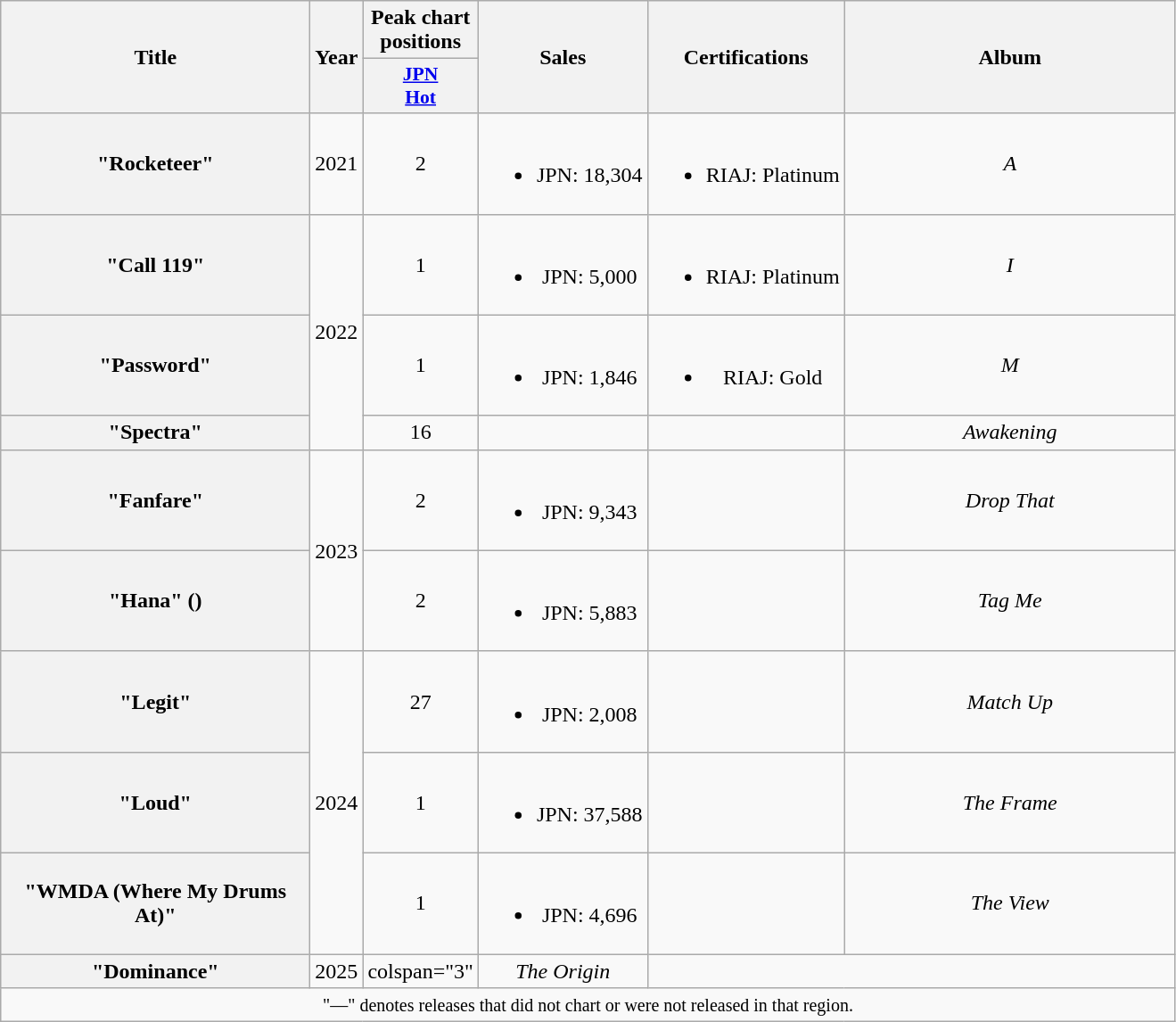<table class="wikitable plainrowheaders" style="text-align:center;">
<tr>
<th scope="col" rowspan="2" style="width:14em;">Title</th>
<th scope="col" rowspan="2" style="width:2em;">Year</th>
<th scope="col">Peak chart positions</th>
<th rowspan="2">Sales</th>
<th rowspan="2" scope="col">Certifications</th>
<th scope="col" rowspan="2" style="width:15em;">Album</th>
</tr>
<tr>
<th scope="col" style="width:2.5em;font-size:90%;"><a href='#'>JPN<br>Hot</a><br></th>
</tr>
<tr>
<th scope="row">"Rocketeer"</th>
<td>2021</td>
<td>2</td>
<td><br><ul><li>JPN: 18,304 </li></ul></td>
<td><br><ul><li>RIAJ: Platinum </li></ul></td>
<td><em>A</em></td>
</tr>
<tr>
<th scope="row">"Call 119"</th>
<td rowspan="3">2022</td>
<td>1</td>
<td><br><ul><li>JPN: 5,000 </li></ul></td>
<td><br><ul><li>RIAJ: Platinum </li></ul></td>
<td><em>I</em></td>
</tr>
<tr>
<th scope="row">"Password"</th>
<td>1</td>
<td><br><ul><li>JPN: 1,846 </li></ul></td>
<td><br><ul><li>RIAJ: Gold </li></ul></td>
<td><em>M</em></td>
</tr>
<tr>
<th scope="row">"Spectra"</th>
<td>16</td>
<td></td>
<td></td>
<td><em>Awakening</em></td>
</tr>
<tr>
<th scope="row">"Fanfare"</th>
<td rowspan="2">2023</td>
<td>2</td>
<td><br><ul><li>JPN: 9,343 </li></ul></td>
<td></td>
<td><em>Drop That</em></td>
</tr>
<tr>
<th scope="row">"Hana" ()</th>
<td>2</td>
<td><br><ul><li>JPN: 5,883 </li></ul></td>
<td></td>
<td><em>Tag Me</em></td>
</tr>
<tr>
<th scope="row">"Legit"</th>
<td rowspan="3">2024</td>
<td>27</td>
<td><br><ul><li>JPN: 2,008 </li></ul></td>
<td></td>
<td><em>Match Up</em></td>
</tr>
<tr>
<th scope="row">"Loud"</th>
<td>1</td>
<td><br><ul><li>JPN: 37,588 </li></ul></td>
<td></td>
<td><em>The Frame</em></td>
</tr>
<tr>
<th scope="row">"WMDA (Where My Drums At)"</th>
<td>1</td>
<td><br><ul><li>JPN: 4,696 </li></ul></td>
<td></td>
<td><em>The View</em></td>
</tr>
<tr>
<th scope="row">"Dominance"</th>
<td>2025</td>
<td>colspan="3" </td>
<td><em>The Origin</em></td>
</tr>
<tr>
<td colspan="6"><small>"—" denotes releases that did not chart or were not released in that region.</small></td>
</tr>
</table>
